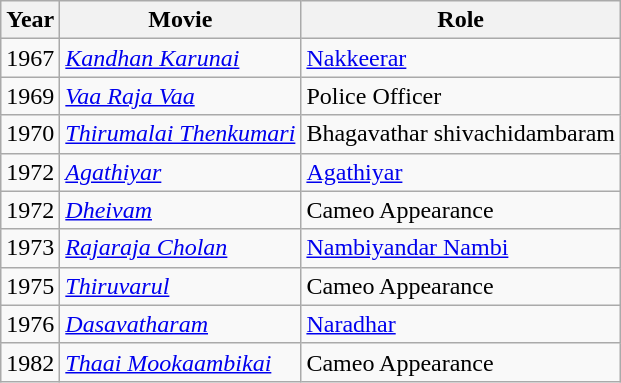<table class="wikitable">
<tr>
<th>Year</th>
<th>Movie</th>
<th>Role</th>
</tr>
<tr>
<td>1967</td>
<td><em><a href='#'>Kandhan Karunai</a></em></td>
<td><a href='#'>Nakkeerar</a></td>
</tr>
<tr>
<td>1969</td>
<td><em><a href='#'>Vaa Raja Vaa</a></em></td>
<td>Police Officer</td>
</tr>
<tr>
<td>1970</td>
<td><em><a href='#'>Thirumalai Thenkumari</a></em></td>
<td>Bhagavathar shivachidambaram</td>
</tr>
<tr>
<td>1972</td>
<td><em><a href='#'>Agathiyar</a></em></td>
<td><a href='#'>Agathiyar</a></td>
</tr>
<tr>
<td>1972</td>
<td><em><a href='#'>Dheivam</a></em></td>
<td>Cameo Appearance</td>
</tr>
<tr>
<td>1973</td>
<td><em><a href='#'>Rajaraja Cholan</a></em></td>
<td><a href='#'>Nambiyandar Nambi</a></td>
</tr>
<tr>
<td>1975</td>
<td><em><a href='#'>Thiruvarul</a></em></td>
<td>Cameo Appearance</td>
</tr>
<tr>
<td>1976</td>
<td><em><a href='#'>Dasavatharam</a></em></td>
<td><a href='#'>Naradhar</a></td>
</tr>
<tr>
<td>1982</td>
<td><em><a href='#'>Thaai Mookaambikai</a></em></td>
<td>Cameo Appearance</td>
</tr>
</table>
